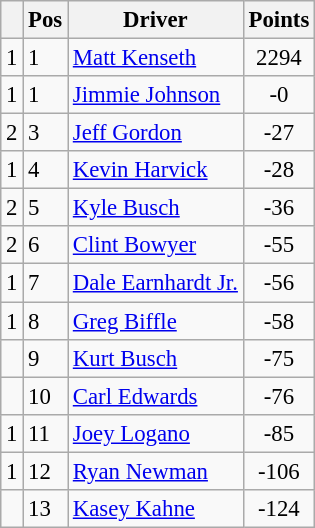<table class="sortable wikitable " style="font-size: 95%;">
<tr>
<th></th>
<th>Pos</th>
<th>Driver</th>
<th>Points</th>
</tr>
<tr>
<td align="left"> 1</td>
<td>1</td>
<td><a href='#'>Matt Kenseth</a></td>
<td style="text-align:center;">2294</td>
</tr>
<tr>
<td align="left"> 1</td>
<td>1</td>
<td><a href='#'>Jimmie Johnson</a></td>
<td style="text-align:center;">-0</td>
</tr>
<tr>
<td align="left"> 2</td>
<td>3</td>
<td><a href='#'>Jeff Gordon</a></td>
<td style="text-align:center;">-27</td>
</tr>
<tr>
<td align="left"> 1</td>
<td>4</td>
<td><a href='#'>Kevin Harvick</a></td>
<td style="text-align:center;">-28</td>
</tr>
<tr>
<td align="left"> 2</td>
<td>5</td>
<td><a href='#'>Kyle Busch</a></td>
<td style="text-align:center;">-36</td>
</tr>
<tr>
<td align="left"> 2</td>
<td>6</td>
<td><a href='#'>Clint Bowyer</a></td>
<td style="text-align:center;">-55</td>
</tr>
<tr>
<td align="left"> 1</td>
<td>7</td>
<td><a href='#'>Dale Earnhardt Jr.</a></td>
<td style="text-align:center;">-56</td>
</tr>
<tr>
<td align="left"> 1</td>
<td>8</td>
<td><a href='#'>Greg Biffle</a></td>
<td style="text-align:center;">-58</td>
</tr>
<tr>
<td align="left"></td>
<td>9</td>
<td><a href='#'>Kurt Busch</a></td>
<td style="text-align:center;">-75</td>
</tr>
<tr>
<td align="left"></td>
<td>10</td>
<td><a href='#'>Carl Edwards</a></td>
<td style="text-align:center;">-76</td>
</tr>
<tr>
<td align="left"> 1</td>
<td>11</td>
<td><a href='#'>Joey Logano</a></td>
<td style="text-align:center;">-85</td>
</tr>
<tr>
<td align="left"> 1</td>
<td>12</td>
<td><a href='#'>Ryan Newman</a></td>
<td style="text-align:center;">-106</td>
</tr>
<tr>
<td align="left"></td>
<td>13</td>
<td><a href='#'>Kasey Kahne</a></td>
<td style="text-align:center;">-124</td>
</tr>
</table>
